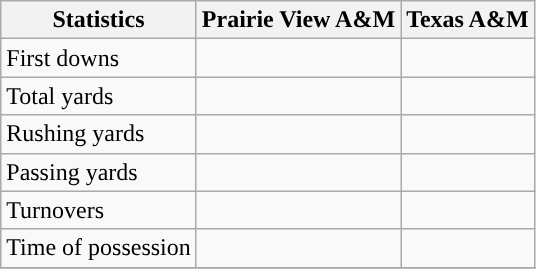<table class="wikitable">
<tr>
<th>Statistics</th>
<th>Prairie View A&M</th>
<th>Texas A&M</th>
</tr>
<tr>
<td>First downs</td>
<td> </td>
<td> </td>
</tr>
<tr>
<td>Total yards</td>
<td> </td>
<td> </td>
</tr>
<tr>
<td>Rushing yards</td>
<td> </td>
<td> </td>
</tr>
<tr>
<td>Passing yards</td>
<td> </td>
<td> </td>
</tr>
<tr>
<td>Turnovers</td>
<td> </td>
<td> </td>
</tr>
<tr>
<td>Time of possession</td>
<td> </td>
<td> </td>
</tr>
<tr>
</tr>
</table>
